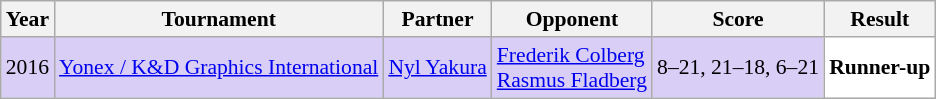<table class="sortable wikitable" style="font-size: 90%;">
<tr>
<th>Year</th>
<th>Tournament</th>
<th>Partner</th>
<th>Opponent</th>
<th>Score</th>
<th>Result</th>
</tr>
<tr style="background:#D8CEF6">
<td align="center">2016</td>
<td align="left"><a href='#'>Yonex / K&D Graphics International</a></td>
<td align="left"> <a href='#'>Nyl Yakura</a></td>
<td align="left"> <a href='#'>Frederik Colberg</a> <br>  <a href='#'>Rasmus Fladberg</a></td>
<td align="left">8–21, 21–18, 6–21</td>
<td style="text-align:left; background:white"> <strong>Runner-up</strong></td>
</tr>
</table>
